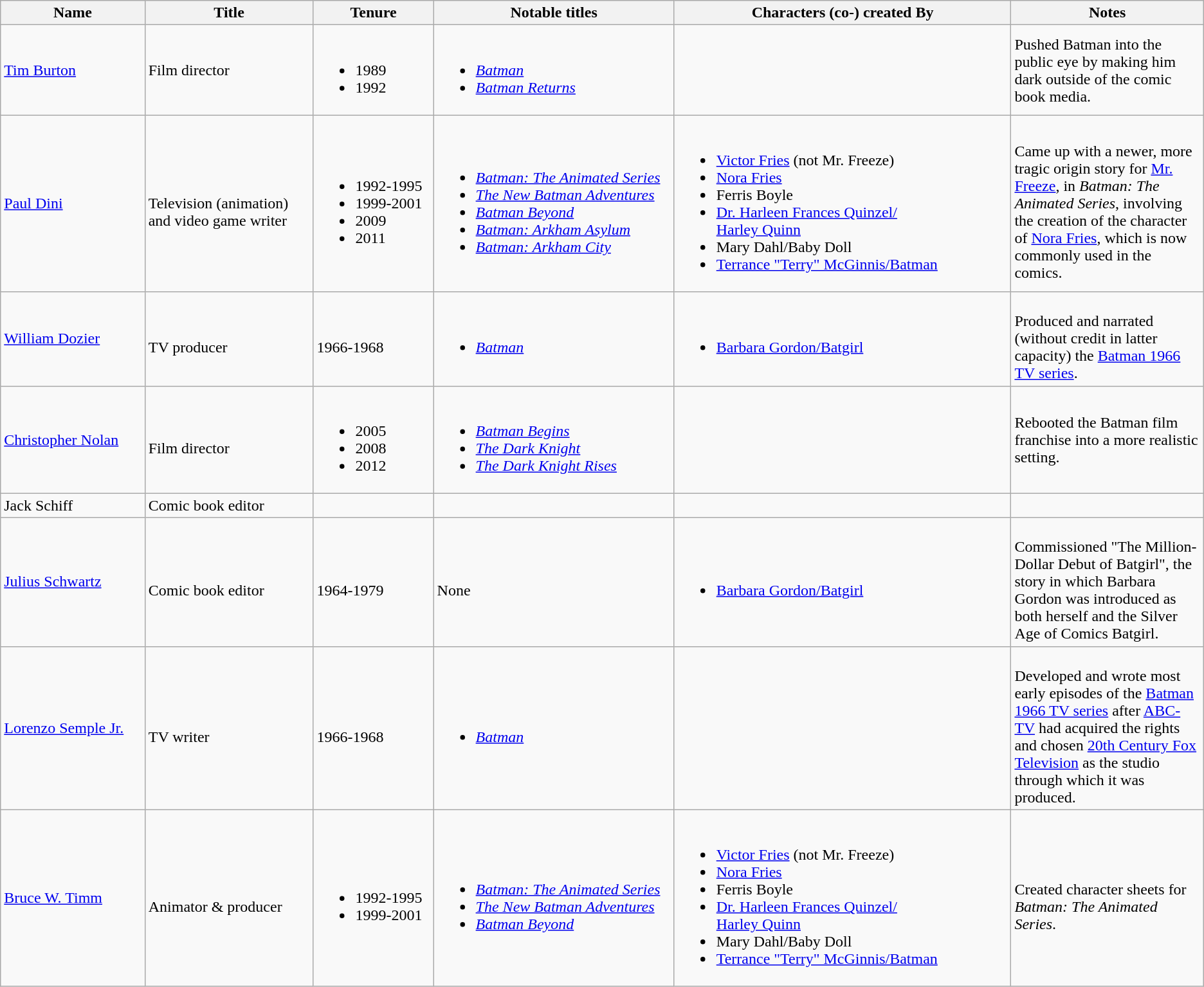<table class="wikitable">
<tr>
<th width="12%">Name</th>
<th width="14%">Title</th>
<th width="10%">Tenure</th>
<th width="20%">Notable titles</th>
<th width="28%">Characters (co-) created By</th>
<th width="20%">Notes</th>
</tr>
<tr>
<td><a href='#'>Tim Burton</a></td>
<td>Film director</td>
<td><br><ul><li>1989</li><li>1992</li></ul></td>
<td><br><ul><li><a href='#'><em>Batman</em></a></li><li><em><a href='#'>Batman Returns</a></em></li></ul></td>
<td></td>
<td>Pushed Batman into the public eye by making him dark outside of the comic book media.</td>
</tr>
<tr>
<td><a href='#'>Paul Dini</a></td>
<td><br>Television (animation) and video game writer</td>
<td><br><ul><li>1992-1995</li><li>1999-2001</li><li>2009</li><li>2011</li></ul></td>
<td><br><ul><li><em><a href='#'>Batman: The Animated Series</a></em></li><li><em><a href='#'>The New Batman Adventures</a></em></li><li><em><a href='#'>Batman Beyond</a></em></li><li><em><a href='#'>Batman: Arkham Asylum</a></em></li><li><em><a href='#'>Batman: Arkham City</a></em></li></ul></td>
<td><br><ul><li><a href='#'>Victor Fries</a> (not Mr. Freeze)</li><li><a href='#'>Nora Fries</a></li><li>Ferris Boyle</li><li><a href='#'>Dr. Harleen Frances Quinzel/<br>Harley Quinn</a></li><li>Mary Dahl/Baby Doll</li><li><a href='#'>Terrance "Terry" McGinnis/Batman</a></li></ul></td>
<td><br>Came up with a newer, more tragic origin story for <a href='#'>Mr. Freeze</a>, in <em>Batman: The Animated Series</em>, involving the creation of the character of <a href='#'>Nora Fries</a>, which is now commonly used in the comics.</td>
</tr>
<tr>
<td><a href='#'>William Dozier</a></td>
<td><br>TV producer</td>
<td><br>1966-1968</td>
<td><br><ul><li><a href='#'><em>Batman</em></a></li></ul></td>
<td><br><ul><li><a href='#'>Barbara Gordon/Batgirl</a></li></ul></td>
<td><br>Produced and narrated (without credit in latter capacity) the <a href='#'>Batman 1966 TV series</a>.</td>
</tr>
<tr>
<td><a href='#'>Christopher Nolan</a></td>
<td><br>Film director</td>
<td><br><ul><li>2005</li><li>2008</li><li>2012</li></ul></td>
<td><br><ul><li><em><a href='#'>Batman Begins</a></em></li><li><em><a href='#'>The Dark Knight</a></em></li><li><em><a href='#'>The Dark Knight Rises</a></em></li></ul></td>
<td></td>
<td>Rebooted the Batman film franchise into a more realistic setting.</td>
</tr>
<tr>
<td>Jack Schiff</td>
<td>Comic book editor</td>
<td></td>
<td></td>
<td></td>
<td></td>
</tr>
<tr>
<td><a href='#'>Julius Schwartz</a></td>
<td><br>Comic book editor</td>
<td><br>1964-1979</td>
<td><br>None</td>
<td><br><ul><li><a href='#'>Barbara Gordon/Batgirl</a></li></ul></td>
<td><br>Commissioned "The Million-Dollar Debut of Batgirl", the story in which Barbara Gordon was introduced as both herself and the Silver Age of Comics Batgirl.</td>
</tr>
<tr>
<td><a href='#'>Lorenzo Semple Jr.</a></td>
<td><br>TV writer</td>
<td><br>1966-1968</td>
<td><br><ul><li><a href='#'><em>Batman</em></a></li></ul></td>
<td></td>
<td><br>Developed and wrote most early episodes of the <a href='#'>Batman 1966 TV series</a> after <a href='#'>ABC-TV</a> had acquired the rights and chosen <a href='#'>20th Century Fox Television</a> as the studio through which it was produced.</td>
</tr>
<tr>
<td><a href='#'>Bruce W. Timm</a></td>
<td><br>Animator & producer</td>
<td><br><ul><li>1992-1995</li><li>1999-2001</li></ul></td>
<td><br><ul><li><em><a href='#'>Batman: The Animated Series</a></em></li><li><em><a href='#'>The New Batman Adventures</a></em></li><li><em><a href='#'>Batman Beyond</a></em></li></ul></td>
<td><br><ul><li><a href='#'>Victor Fries</a> (not Mr. Freeze)</li><li><a href='#'>Nora Fries</a></li><li>Ferris Boyle</li><li><a href='#'>Dr. Harleen Frances Quinzel/<br>Harley Quinn</a></li><li>Mary Dahl/Baby Doll</li><li><a href='#'>Terrance "Terry" McGinnis/Batman</a></li></ul></td>
<td><br>Created character sheets for <em>Batman: The Animated Series</em>.</td>
</tr>
</table>
